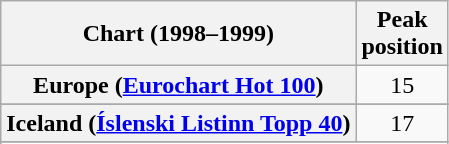<table class="wikitable sortable plainrowheaders" style="text-align:center">
<tr>
<th>Chart (1998–1999)</th>
<th>Peak<br>position</th>
</tr>
<tr>
<th scope="row">Europe (<a href='#'>Eurochart Hot 100</a>)</th>
<td>15</td>
</tr>
<tr>
</tr>
<tr>
<th scope="row">Iceland (<a href='#'>Íslenski Listinn Topp 40</a>)</th>
<td>17</td>
</tr>
<tr>
</tr>
<tr>
</tr>
<tr>
</tr>
<tr>
</tr>
<tr>
</tr>
</table>
